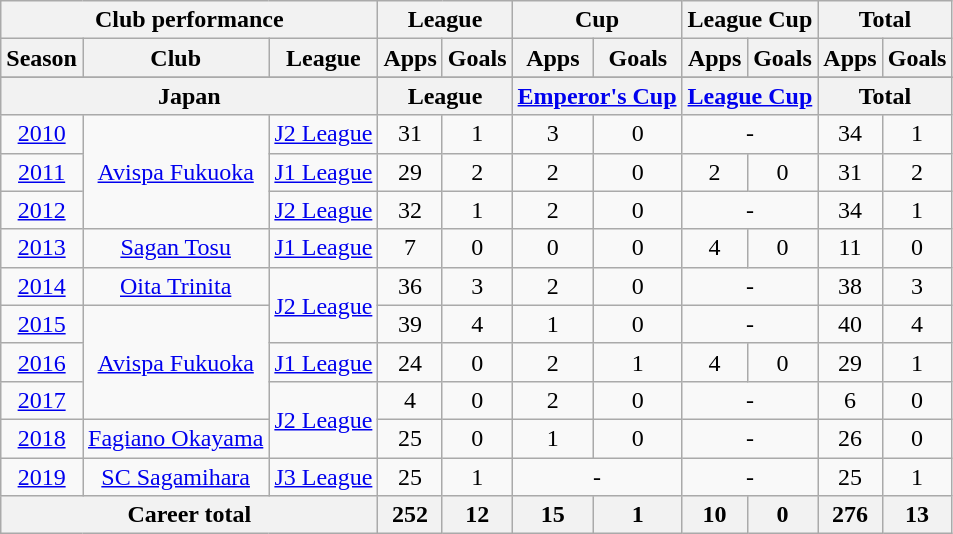<table class="wikitable" style="text-align:center">
<tr>
<th colspan=3>Club performance</th>
<th colspan=2>League</th>
<th colspan=2>Cup</th>
<th colspan=2>League Cup</th>
<th colspan=2>Total</th>
</tr>
<tr>
<th>Season</th>
<th>Club</th>
<th>League</th>
<th>Apps</th>
<th>Goals</th>
<th>Apps</th>
<th>Goals</th>
<th>Apps</th>
<th>Goals</th>
<th>Apps</th>
<th>Goals</th>
</tr>
<tr>
</tr>
<tr>
<th colspan=3>Japan</th>
<th colspan=2>League</th>
<th colspan=2><a href='#'>Emperor's Cup</a></th>
<th colspan=2><a href='#'>League Cup</a></th>
<th colspan=2>Total</th>
</tr>
<tr>
<td><a href='#'>2010</a></td>
<td rowspan="3"><a href='#'>Avispa Fukuoka</a></td>
<td><a href='#'>J2 League</a></td>
<td>31</td>
<td>1</td>
<td>3</td>
<td>0</td>
<td colspan="2">-</td>
<td>34</td>
<td>1</td>
</tr>
<tr>
<td><a href='#'>2011</a></td>
<td><a href='#'>J1 League</a></td>
<td>29</td>
<td>2</td>
<td>2</td>
<td>0</td>
<td>2</td>
<td>0</td>
<td>31</td>
<td>2</td>
</tr>
<tr>
<td><a href='#'>2012</a></td>
<td><a href='#'>J2 League</a></td>
<td>32</td>
<td>1</td>
<td>2</td>
<td>0</td>
<td colspan="2">-</td>
<td>34</td>
<td>1</td>
</tr>
<tr>
<td><a href='#'>2013</a></td>
<td><a href='#'>Sagan Tosu</a></td>
<td><a href='#'>J1 League</a></td>
<td>7</td>
<td>0</td>
<td>0</td>
<td>0</td>
<td>4</td>
<td>0</td>
<td>11</td>
<td>0</td>
</tr>
<tr>
<td><a href='#'>2014</a></td>
<td><a href='#'>Oita Trinita</a></td>
<td rowspan="2"><a href='#'>J2 League</a></td>
<td>36</td>
<td>3</td>
<td>2</td>
<td>0</td>
<td colspan="2">-</td>
<td>38</td>
<td>3</td>
</tr>
<tr>
<td><a href='#'>2015</a></td>
<td rowspan="3"><a href='#'>Avispa Fukuoka</a></td>
<td>39</td>
<td>4</td>
<td>1</td>
<td>0</td>
<td colspan="2">-</td>
<td>40</td>
<td>4</td>
</tr>
<tr>
<td><a href='#'>2016</a></td>
<td><a href='#'>J1 League</a></td>
<td>24</td>
<td>0</td>
<td>2</td>
<td>1</td>
<td>4</td>
<td>0</td>
<td>29</td>
<td>1</td>
</tr>
<tr>
<td><a href='#'>2017</a></td>
<td rowspan="2"><a href='#'>J2 League</a></td>
<td>4</td>
<td>0</td>
<td>2</td>
<td>0</td>
<td colspan="2">-</td>
<td>6</td>
<td>0</td>
</tr>
<tr>
<td><a href='#'>2018</a></td>
<td><a href='#'>Fagiano Okayama</a></td>
<td>25</td>
<td>0</td>
<td>1</td>
<td>0</td>
<td colspan="2">-</td>
<td>26</td>
<td>0</td>
</tr>
<tr>
<td><a href='#'>2019</a></td>
<td><a href='#'>SC Sagamihara</a></td>
<td><a href='#'>J3 League</a></td>
<td>25</td>
<td>1</td>
<td colspan="2">-</td>
<td colspan="2">-</td>
<td>25</td>
<td>1</td>
</tr>
<tr>
<th colspan=3>Career total</th>
<th>252</th>
<th>12</th>
<th>15</th>
<th>1</th>
<th>10</th>
<th>0</th>
<th>276</th>
<th>13</th>
</tr>
</table>
